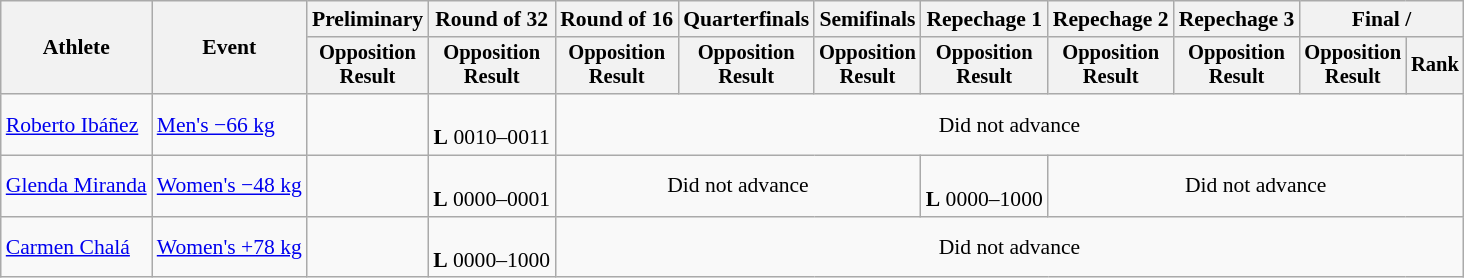<table class="wikitable" style="font-size:90%">
<tr>
<th rowspan="2">Athlete</th>
<th rowspan="2">Event</th>
<th>Preliminary</th>
<th>Round of 32</th>
<th>Round of 16</th>
<th>Quarterfinals</th>
<th>Semifinals</th>
<th>Repechage 1</th>
<th>Repechage 2</th>
<th>Repechage 3</th>
<th colspan=2>Final / </th>
</tr>
<tr style="font-size:95%">
<th>Opposition<br>Result</th>
<th>Opposition<br>Result</th>
<th>Opposition<br>Result</th>
<th>Opposition<br>Result</th>
<th>Opposition<br>Result</th>
<th>Opposition<br>Result</th>
<th>Opposition<br>Result</th>
<th>Opposition<br>Result</th>
<th>Opposition<br>Result</th>
<th>Rank</th>
</tr>
<tr align=center>
<td align=left><a href='#'>Roberto Ibáñez</a></td>
<td align=left><a href='#'>Men's −66 kg</a></td>
<td></td>
<td><br><strong>L</strong> 0010–0011</td>
<td colspan=8>Did not advance</td>
</tr>
<tr align=center>
<td align=left><a href='#'>Glenda Miranda</a></td>
<td align=left><a href='#'>Women's −48 kg</a></td>
<td></td>
<td><br><strong>L</strong> 0000–0001</td>
<td colspan=3>Did not advance</td>
<td><br><strong>L</strong> 0000–1000</td>
<td colspan=4>Did not advance</td>
</tr>
<tr align=center>
<td align=left><a href='#'>Carmen Chalá</a></td>
<td align=left><a href='#'>Women's +78 kg</a></td>
<td></td>
<td><br><strong>L</strong> 0000–1000</td>
<td colspan=8>Did not advance</td>
</tr>
</table>
